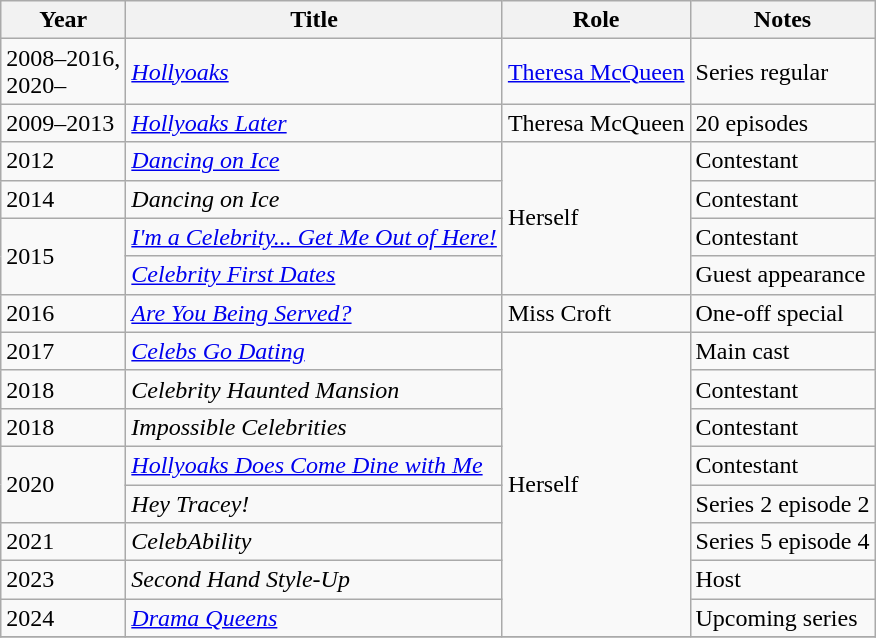<table class="wikitable sortable">
<tr>
<th>Year</th>
<th>Title</th>
<th>Role</th>
<th class="unsortable">Notes</th>
</tr>
<tr>
<td>2008–2016,<br> 2020–</td>
<td><em><a href='#'>Hollyoaks</a></em></td>
<td><a href='#'>Theresa McQueen</a></td>
<td>Series regular</td>
</tr>
<tr>
<td>2009–2013</td>
<td><em><a href='#'>Hollyoaks Later</a></em></td>
<td>Theresa McQueen</td>
<td>20 episodes</td>
</tr>
<tr>
<td>2012</td>
<td><em><a href='#'>Dancing on Ice</a></em></td>
<td rowspan="4">Herself</td>
<td>Contestant</td>
</tr>
<tr>
<td>2014</td>
<td><em>Dancing on Ice</em></td>
<td>Contestant</td>
</tr>
<tr>
<td rowspan="2">2015</td>
<td><em><a href='#'>I'm a Celebrity... Get Me Out of Here!</a></em></td>
<td>Contestant</td>
</tr>
<tr>
<td><em><a href='#'>Celebrity First Dates</a></em></td>
<td>Guest appearance</td>
</tr>
<tr>
<td>2016</td>
<td><em><a href='#'>Are You Being Served?</a></em></td>
<td>Miss Croft</td>
<td>One-off special</td>
</tr>
<tr>
<td>2017</td>
<td><em><a href='#'>Celebs Go Dating</a></em></td>
<td rowspan="8">Herself</td>
<td>Main cast</td>
</tr>
<tr>
<td>2018</td>
<td><em>Celebrity Haunted Mansion</em></td>
<td>Contestant</td>
</tr>
<tr>
<td>2018</td>
<td><em>Impossible Celebrities</em></td>
<td>Contestant</td>
</tr>
<tr>
<td rowspan="2">2020</td>
<td><em><a href='#'>Hollyoaks Does Come Dine with Me</a></em></td>
<td>Contestant</td>
</tr>
<tr>
<td><em>Hey Tracey!</em></td>
<td>Series 2 episode 2</td>
</tr>
<tr>
<td>2021</td>
<td><em>CelebAbility</em></td>
<td>Series 5 episode 4</td>
</tr>
<tr>
<td>2023</td>
<td><em>Second Hand Style-Up</em></td>
<td>Host</td>
</tr>
<tr>
<td>2024</td>
<td><a href='#'><em>Drama Queens</em></a></td>
<td>Upcoming series</td>
</tr>
<tr>
</tr>
</table>
